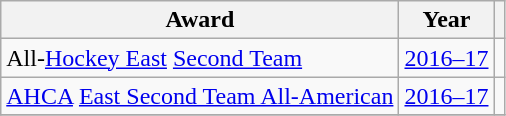<table class="wikitable">
<tr>
<th>Award</th>
<th>Year</th>
<th></th>
</tr>
<tr>
<td>All-<a href='#'>Hockey East</a> <a href='#'>Second Team</a></td>
<td><a href='#'>2016–17</a></td>
<td></td>
</tr>
<tr>
<td><a href='#'>AHCA</a> <a href='#'>East Second Team All-American</a></td>
<td><a href='#'>2016–17</a></td>
<td></td>
</tr>
<tr>
</tr>
</table>
